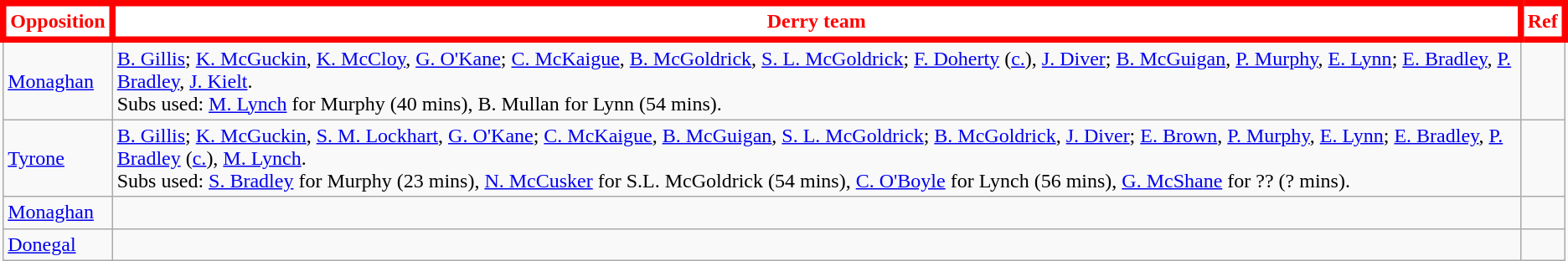<table class="wikitable collapsible collapsed">
<tr>
<th style="background:white; color:red; border:5px solid red">Opposition</th>
<th style="background:white; color:red; border:5px solid red">Derry team</th>
<th style="background:white; color:red; border:5px solid red">Ref</th>
</tr>
<tr>
<td><a href='#'>Monaghan</a></td>
<td><a href='#'>B. Gillis</a>; <a href='#'>K. McGuckin</a>, <a href='#'>K. McCloy</a>, <a href='#'>G. O'Kane</a>; <a href='#'>C. McKaigue</a>, <a href='#'>B. McGoldrick</a>, <a href='#'>S. L. McGoldrick</a>; <a href='#'>F. Doherty</a> (<a href='#'>c.</a>), <a href='#'>J. Diver</a>; <a href='#'>B. McGuigan</a>, <a href='#'>P. Murphy</a>, <a href='#'>E. Lynn</a>; <a href='#'>E. Bradley</a>, <a href='#'>P. Bradley</a>, <a href='#'>J. Kielt</a>.<br>Subs used: <a href='#'>M. Lynch</a> for Murphy (40 mins), B. Mullan for Lynn (54 mins).</td>
<td></td>
</tr>
<tr>
<td><a href='#'>Tyrone</a></td>
<td><a href='#'>B. Gillis</a>; <a href='#'>K. McGuckin</a>, <a href='#'>S. M. Lockhart</a>, <a href='#'>G. O'Kane</a>; <a href='#'>C. McKaigue</a>, <a href='#'>B. McGuigan</a>, <a href='#'>S. L. McGoldrick</a>; <a href='#'>B. McGoldrick</a>, <a href='#'>J. Diver</a>; <a href='#'>E. Brown</a>, <a href='#'>P. Murphy</a>, <a href='#'>E. Lynn</a>; <a href='#'>E. Bradley</a>, <a href='#'>P. Bradley</a> (<a href='#'>c.</a>), <a href='#'>M. Lynch</a>.<br>Subs used: <a href='#'>S. Bradley</a> for Murphy (23 mins), <a href='#'>N. McCusker</a> for S.L. McGoldrick (54 mins), <a href='#'>C. O'Boyle</a> for Lynch (56 mins), <a href='#'>G. McShane</a> for ?? (? mins).</td>
<td></td>
</tr>
<tr>
<td><a href='#'>Monaghan</a></td>
<td></td>
<td></td>
</tr>
<tr>
<td><a href='#'>Donegal</a></td>
<td></td>
<td></td>
</tr>
</table>
